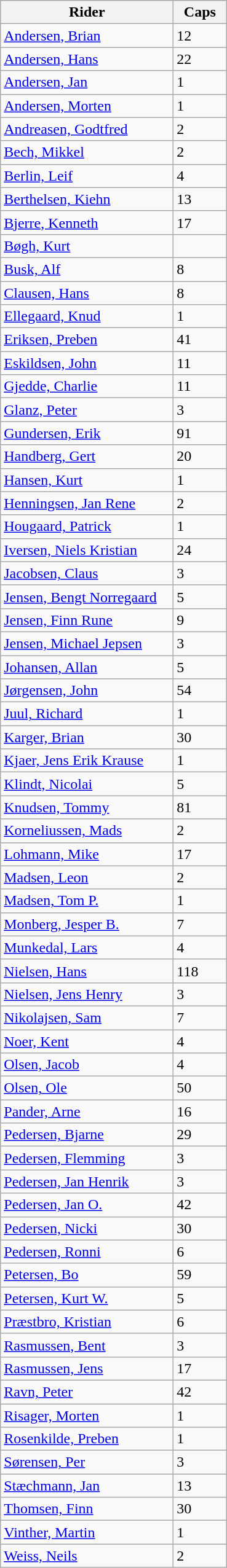<table class="sortable wikitable">
<tr>
<th width="180">Rider</th>
<th width="50">Caps</th>
</tr>
<tr>
<td><a href='#'>Andersen, Brian</a></td>
<td>12</td>
</tr>
<tr>
<td><a href='#'>Andersen, Hans</a></td>
<td>22</td>
</tr>
<tr>
<td><a href='#'>Andersen, Jan</a></td>
<td>1</td>
</tr>
<tr>
<td><a href='#'>Andersen, Morten</a></td>
<td>1</td>
</tr>
<tr>
<td><a href='#'>Andreasen, Godtfred</a></td>
<td>2</td>
</tr>
<tr>
<td><a href='#'>Bech, Mikkel</a></td>
<td>2</td>
</tr>
<tr>
<td><a href='#'>Berlin, Leif</a></td>
<td>4</td>
</tr>
<tr>
<td><a href='#'>Berthelsen, Kiehn</a></td>
<td>13</td>
</tr>
<tr>
<td><a href='#'>Bjerre, Kenneth</a></td>
<td>17</td>
</tr>
<tr>
<td><a href='#'>Bøgh, Kurt</a></td>
<td></td>
</tr>
<tr>
<td><a href='#'>Busk, Alf</a></td>
<td>8</td>
</tr>
<tr>
<td><a href='#'>Clausen, Hans</a></td>
<td>8</td>
</tr>
<tr>
<td><a href='#'>Ellegaard, Knud</a></td>
<td>1</td>
</tr>
<tr>
<td><a href='#'>Eriksen, Preben</a></td>
<td>41</td>
</tr>
<tr>
<td><a href='#'>Eskildsen, John</a></td>
<td>11</td>
</tr>
<tr>
<td><a href='#'>Gjedde, Charlie</a></td>
<td>11</td>
</tr>
<tr>
<td><a href='#'>Glanz, Peter</a></td>
<td>3</td>
</tr>
<tr>
<td><a href='#'>Gundersen, Erik</a></td>
<td>91</td>
</tr>
<tr>
<td><a href='#'>Handberg, Gert</a></td>
<td>20</td>
</tr>
<tr>
<td><a href='#'>Hansen, Kurt</a></td>
<td>1</td>
</tr>
<tr>
<td><a href='#'>Henningsen, Jan Rene</a></td>
<td>2</td>
</tr>
<tr>
<td><a href='#'>Hougaard, Patrick</a></td>
<td>1</td>
</tr>
<tr>
<td><a href='#'>Iversen, Niels Kristian</a></td>
<td>24</td>
</tr>
<tr>
<td><a href='#'>Jacobsen, Claus</a></td>
<td>3</td>
</tr>
<tr>
<td><a href='#'>Jensen, Bengt Norregaard</a></td>
<td>5</td>
</tr>
<tr>
<td><a href='#'>Jensen, Finn Rune</a></td>
<td>9</td>
</tr>
<tr>
<td><a href='#'>Jensen, Michael Jepsen</a></td>
<td>3</td>
</tr>
<tr>
<td><a href='#'>Johansen, Allan</a></td>
<td>5</td>
</tr>
<tr>
<td><a href='#'>Jørgensen, John</a></td>
<td>54</td>
</tr>
<tr>
<td><a href='#'>Juul, Richard</a></td>
<td>1</td>
</tr>
<tr>
<td><a href='#'>Karger, Brian</a></td>
<td>30</td>
</tr>
<tr>
<td><a href='#'>Kjaer, Jens Erik Krause</a></td>
<td>1</td>
</tr>
<tr>
<td><a href='#'>Klindt, Nicolai</a></td>
<td>5</td>
</tr>
<tr>
<td><a href='#'>Knudsen, Tommy</a></td>
<td>81</td>
</tr>
<tr>
<td><a href='#'>Korneliussen, Mads</a></td>
<td>2</td>
</tr>
<tr>
<td><a href='#'>Lohmann, Mike</a></td>
<td>17</td>
</tr>
<tr>
<td><a href='#'>Madsen, Leon</a></td>
<td>2</td>
</tr>
<tr>
<td><a href='#'>Madsen, Tom P.</a></td>
<td>1</td>
</tr>
<tr>
<td><a href='#'>Monberg, Jesper B.</a></td>
<td>7</td>
</tr>
<tr>
<td><a href='#'>Munkedal, Lars</a></td>
<td>4</td>
</tr>
<tr>
<td><a href='#'>Nielsen, Hans</a></td>
<td>118</td>
</tr>
<tr>
<td><a href='#'>Nielsen, Jens Henry</a></td>
<td>3</td>
</tr>
<tr>
<td><a href='#'>Nikolajsen, Sam</a></td>
<td>7</td>
</tr>
<tr>
<td><a href='#'>Noer, Kent</a></td>
<td>4</td>
</tr>
<tr>
<td><a href='#'>Olsen, Jacob</a></td>
<td>4</td>
</tr>
<tr>
<td><a href='#'>Olsen, Ole</a></td>
<td>50</td>
</tr>
<tr>
<td><a href='#'>Pander, Arne</a></td>
<td>16</td>
</tr>
<tr>
<td><a href='#'>Pedersen, Bjarne</a></td>
<td>29</td>
</tr>
<tr>
<td><a href='#'>Pedersen, Flemming</a></td>
<td>3</td>
</tr>
<tr>
<td><a href='#'>Pedersen, Jan Henrik</a></td>
<td>3</td>
</tr>
<tr>
<td><a href='#'>Pedersen, Jan O.</a></td>
<td>42</td>
</tr>
<tr>
<td><a href='#'>Pedersen, Nicki</a></td>
<td>30</td>
</tr>
<tr>
<td><a href='#'>Pedersen, Ronni</a></td>
<td>6</td>
</tr>
<tr>
<td><a href='#'>Petersen, Bo</a></td>
<td>59</td>
</tr>
<tr>
<td><a href='#'>Petersen, Kurt W.</a></td>
<td>5</td>
</tr>
<tr>
<td><a href='#'>Præstbro, Kristian</a></td>
<td>6</td>
</tr>
<tr>
<td><a href='#'>Rasmussen, Bent</a></td>
<td>3</td>
</tr>
<tr>
<td><a href='#'>Rasmussen, Jens</a></td>
<td>17</td>
</tr>
<tr>
<td><a href='#'>Ravn, Peter</a></td>
<td>42</td>
</tr>
<tr>
<td><a href='#'>Risager, Morten</a></td>
<td>1</td>
</tr>
<tr>
<td><a href='#'>Rosenkilde, Preben</a></td>
<td>1</td>
</tr>
<tr>
<td><a href='#'>Sørensen, Per</a></td>
<td>3</td>
</tr>
<tr>
<td><a href='#'>Stæchmann, Jan</a></td>
<td>13</td>
</tr>
<tr>
<td><a href='#'>Thomsen, Finn</a></td>
<td>30</td>
</tr>
<tr>
<td><a href='#'>Vinther, Martin</a></td>
<td>1</td>
</tr>
<tr>
<td><a href='#'>Weiss, Neils</a></td>
<td>2</td>
</tr>
</table>
